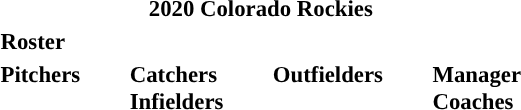<table class="toccolours" style="font-size: 95%;">
<tr>
<th colspan="10">2020 Colorado Rockies</th>
</tr>
<tr>
<td colspan="10"><strong>Roster</strong></td>
</tr>
<tr>
<td valign="top"><strong>Pitchers</strong><br>





















</td>
<td width="25px"></td>
<td valign="top"><strong>Catchers</strong><br>


<strong>Infielders</strong>







</td>
<td width="25px"></td>
<td valign="top"><strong>Outfielders</strong><br>




</td>
<td width="25px"></td>
<td valign="top"><strong>Manager</strong><br>
<strong>Coaches</strong>
 
 
 
 
  
 
 
 
 </td>
</tr>
<tr>
</tr>
</table>
